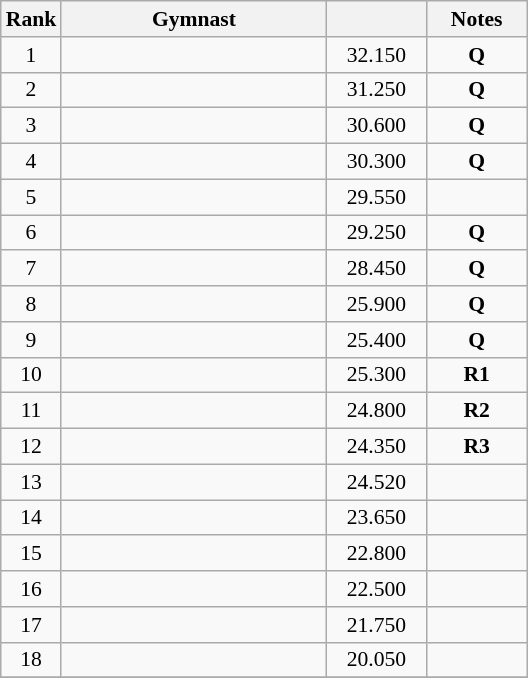<table class="wikitable sortable" style="text-align:center; font-size:90%">
<tr>
<th scope="col" style="width:20px;">Rank</th>
<th ! scope="col" style="width:170px;">Gymnast</th>
<th ! scope="col" style="width:60px;"></th>
<th ! scope="col" style="width:60px;">Notes</th>
</tr>
<tr>
<td>1</td>
<td align=left></td>
<td>32.150</td>
<td><strong>Q</strong></td>
</tr>
<tr>
<td>2</td>
<td align=left></td>
<td>31.250</td>
<td><strong>Q</strong></td>
</tr>
<tr>
<td>3</td>
<td align=left></td>
<td>30.600</td>
<td><strong>Q</strong></td>
</tr>
<tr>
<td>4</td>
<td align=left></td>
<td>30.300</td>
<td><strong>Q</strong></td>
</tr>
<tr>
<td>5</td>
<td align=left></td>
<td>29.550</td>
<td></td>
</tr>
<tr>
<td>6</td>
<td align=left></td>
<td>29.250</td>
<td><strong>Q</strong></td>
</tr>
<tr>
<td>7</td>
<td align=left></td>
<td>28.450</td>
<td><strong>Q</strong></td>
</tr>
<tr>
<td>8</td>
<td align=left></td>
<td>25.900</td>
<td><strong>Q</strong></td>
</tr>
<tr>
<td>9</td>
<td align=left></td>
<td>25.400</td>
<td><strong>Q</strong></td>
</tr>
<tr>
<td>10</td>
<td align=left></td>
<td>25.300</td>
<td><strong>R1</strong></td>
</tr>
<tr>
<td>11</td>
<td align=left></td>
<td>24.800</td>
<td><strong>R2</strong></td>
</tr>
<tr>
<td>12</td>
<td align=left></td>
<td>24.350</td>
<td><strong>R3</strong></td>
</tr>
<tr>
<td>13</td>
<td align=left></td>
<td>24.520</td>
<td></td>
</tr>
<tr>
<td>14</td>
<td align=left></td>
<td>23.650</td>
<td></td>
</tr>
<tr>
<td>15</td>
<td align=left></td>
<td>22.800</td>
<td></td>
</tr>
<tr>
<td>16</td>
<td align=left></td>
<td>22.500</td>
<td></td>
</tr>
<tr>
<td>17</td>
<td align=left></td>
<td>21.750</td>
<td></td>
</tr>
<tr>
<td>18</td>
<td align=left></td>
<td>20.050</td>
<td></td>
</tr>
<tr>
</tr>
</table>
